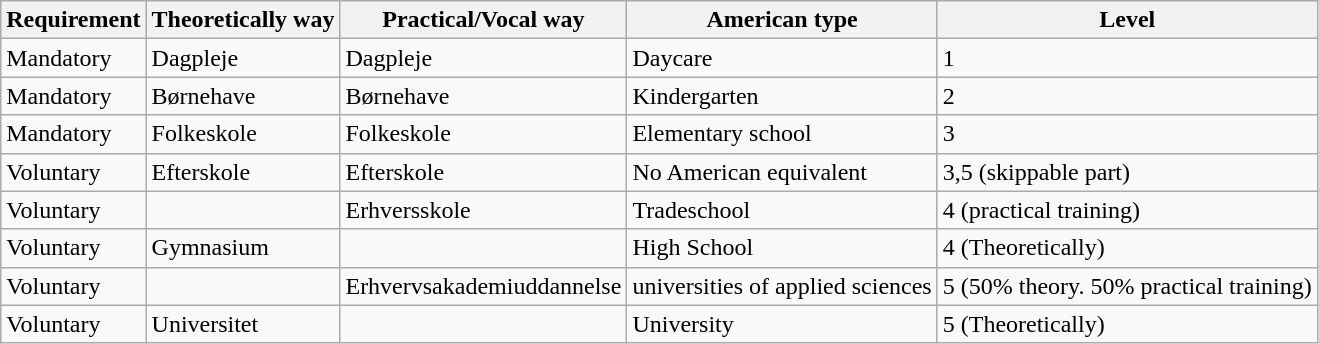<table class="wikitable">
<tr>
<th>Requirement</th>
<th>Theoretically way</th>
<th>Practical/Vocal way</th>
<th>American type</th>
<th>Level</th>
</tr>
<tr>
<td>Mandatory</td>
<td>Dagpleje</td>
<td>Dagpleje</td>
<td>Daycare</td>
<td>1</td>
</tr>
<tr>
<td>Mandatory</td>
<td>Børnehave</td>
<td>Børnehave</td>
<td>Kindergarten</td>
<td>2</td>
</tr>
<tr>
<td>Mandatory</td>
<td>Folkeskole</td>
<td>Folkeskole</td>
<td>Elementary school</td>
<td>3</td>
</tr>
<tr>
<td>Voluntary</td>
<td>Efterskole</td>
<td>Efterskole</td>
<td>No American equivalent</td>
<td>3,5 (skippable part)</td>
</tr>
<tr>
<td>Voluntary</td>
<td></td>
<td>Erhversskole</td>
<td>Tradeschool</td>
<td>4 (practical training)</td>
</tr>
<tr>
<td>Voluntary</td>
<td>Gymnasium</td>
<td></td>
<td>High School</td>
<td>4 (Theoretically)</td>
</tr>
<tr>
<td>Voluntary</td>
<td></td>
<td>Erhvervsakademiuddannelse</td>
<td>universities of applied sciences</td>
<td>5 (50% theory. 50% practical training)</td>
</tr>
<tr>
<td>Voluntary</td>
<td>Universitet</td>
<td></td>
<td>University</td>
<td>5 (Theoretically)</td>
</tr>
</table>
